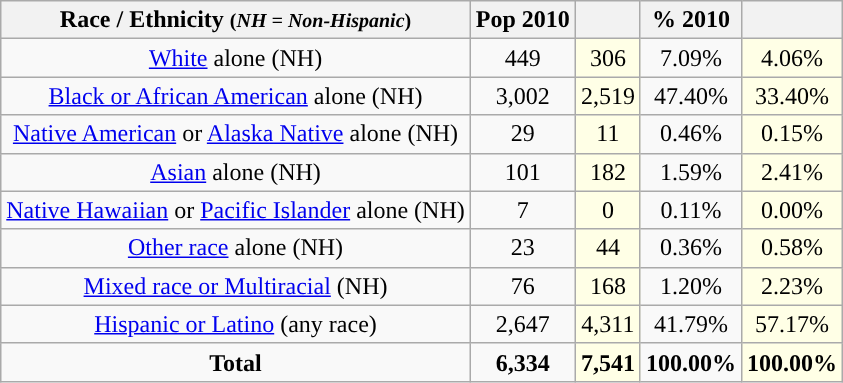<table class="wikitable" style="text-align:center;">
<tr>
<th>Race / Ethnicity <small>(<em>NH = Non-Hispanic</em>)</small></th>
<th>Pop 2010</th>
<th></th>
<th>% 2010</th>
<th></th>
</tr>
<tr>
<td><a href='#'>White</a> alone (NH)</td>
<td>449</td>
<td style='background: #ffffe6;'>306</td>
<td>7.09%</td>
<td style='background: #ffffe6;'>4.06%</td>
</tr>
<tr>
<td><a href='#'>Black or African American</a> alone (NH)</td>
<td>3,002</td>
<td style='background: #ffffe6;'>2,519</td>
<td>47.40%</td>
<td style='background: #ffffe6;'>33.40%</td>
</tr>
<tr>
<td><a href='#'>Native American</a> or <a href='#'>Alaska Native</a> alone (NH)</td>
<td>29</td>
<td style='background: #ffffe6;'>11</td>
<td>0.46%</td>
<td style='background: #ffffe6;'>0.15%</td>
</tr>
<tr>
<td><a href='#'>Asian</a> alone (NH)</td>
<td>101</td>
<td style='background: #ffffe6;'>182</td>
<td>1.59%</td>
<td style='background: #ffffe6;'>2.41%</td>
</tr>
<tr>
<td><a href='#'>Native Hawaiian</a> or <a href='#'>Pacific Islander</a> alone (NH)</td>
<td>7</td>
<td style='background: #ffffe6;'>0</td>
<td>0.11%</td>
<td style='background: #ffffe6;'>0.00%</td>
</tr>
<tr>
<td><a href='#'>Other race</a> alone (NH)</td>
<td>23</td>
<td style='background: #ffffe6;'>44</td>
<td>0.36%</td>
<td style='background: #ffffe6;'>0.58%</td>
</tr>
<tr>
<td><a href='#'>Mixed race or Multiracial</a> (NH)</td>
<td>76</td>
<td style='background: #ffffe6;'>168</td>
<td>1.20%</td>
<td style='background: #ffffe6;'>2.23%</td>
</tr>
<tr>
<td><a href='#'>Hispanic or Latino</a> (any race)</td>
<td>2,647</td>
<td style='background: #ffffe6;'>4,311</td>
<td>41.79%</td>
<td style='background: #ffffe6;'>57.17%</td>
</tr>
<tr>
<td><strong>Total</strong></td>
<td><strong>6,334</strong></td>
<td style='background: #ffffe6;'><strong>7,541</strong></td>
<td><strong>100.00%</strong></td>
<td style='background: #ffffe6;'><strong>100.00%</strong></td>
</tr>
</table>
